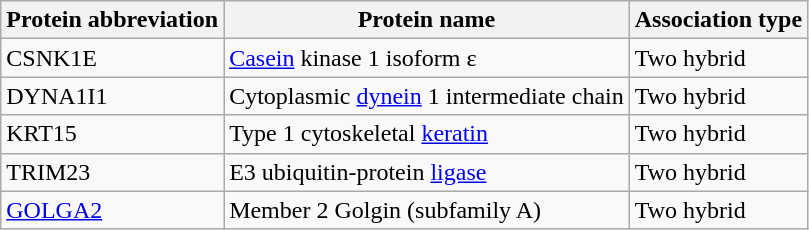<table class="wikitable">
<tr>
<th>Protein abbreviation</th>
<th>Protein name</th>
<th>Association type</th>
</tr>
<tr>
<td>CSNK1E</td>
<td><a href='#'>Casein</a> kinase 1 isoform ε</td>
<td>Two hybrid</td>
</tr>
<tr>
<td>DYNA1I1</td>
<td>Cytoplasmic <a href='#'>dynein</a> 1 intermediate chain</td>
<td>Two hybrid</td>
</tr>
<tr>
<td>KRT15</td>
<td>Type 1 cytoskeletal <a href='#'>keratin</a></td>
<td>Two hybrid</td>
</tr>
<tr>
<td>TRIM23</td>
<td>E3 ubiquitin-protein <a href='#'>ligase</a></td>
<td>Two hybrid</td>
</tr>
<tr>
<td><a href='#'>GOLGA2</a></td>
<td>Member 2 Golgin (subfamily A)</td>
<td>Two hybrid</td>
</tr>
</table>
